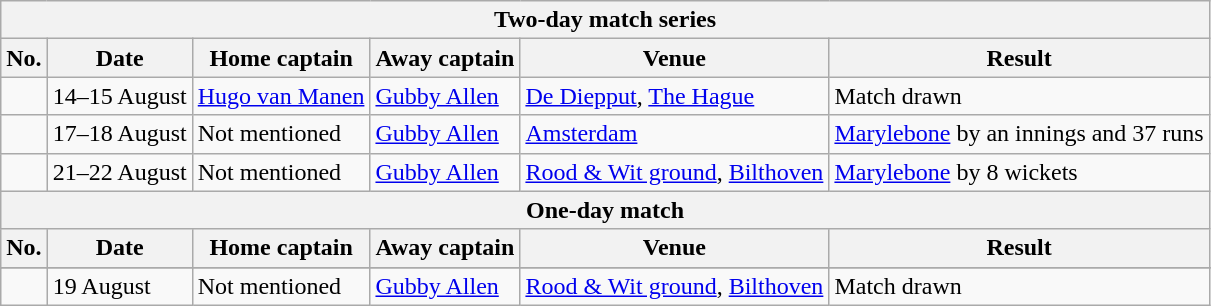<table class="wikitable">
<tr>
<th colspan="9">Two-day match series</th>
</tr>
<tr>
<th>No.</th>
<th>Date</th>
<th>Home captain</th>
<th>Away captain</th>
<th>Venue</th>
<th>Result</th>
</tr>
<tr>
<td></td>
<td>14–15 August</td>
<td><a href='#'>Hugo van Manen</a></td>
<td><a href='#'>Gubby Allen</a></td>
<td><a href='#'>De Diepput</a>, <a href='#'>The Hague</a></td>
<td>Match drawn</td>
</tr>
<tr>
<td></td>
<td>17–18 August</td>
<td>Not mentioned</td>
<td><a href='#'>Gubby Allen</a></td>
<td><a href='#'>Amsterdam</a></td>
<td><a href='#'>Marylebone</a> by an innings and 37 runs</td>
</tr>
<tr>
<td></td>
<td>21–22 August</td>
<td>Not mentioned</td>
<td><a href='#'>Gubby Allen</a></td>
<td><a href='#'>Rood & Wit ground</a>, <a href='#'>Bilthoven</a></td>
<td><a href='#'>Marylebone</a> by 8 wickets</td>
</tr>
<tr>
<th colspan="9">One-day match</th>
</tr>
<tr>
<th>No.</th>
<th>Date</th>
<th>Home captain</th>
<th>Away captain</th>
<th>Venue</th>
<th>Result</th>
</tr>
<tr>
</tr>
<tr>
<td></td>
<td>19 August</td>
<td>Not mentioned</td>
<td><a href='#'>Gubby Allen</a></td>
<td><a href='#'>Rood & Wit ground</a>, <a href='#'>Bilthoven</a></td>
<td>Match drawn</td>
</tr>
</table>
